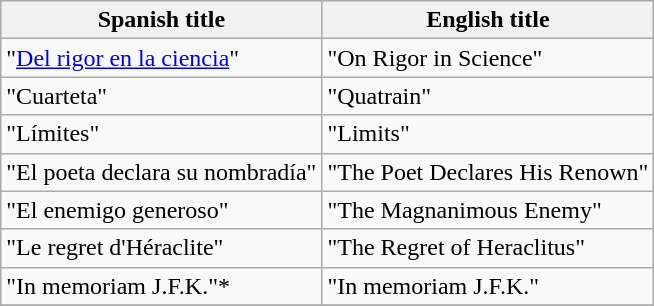<table class="wikitable">
<tr>
<th>Spanish title</th>
<th>English title</th>
</tr>
<tr>
<td>"<a href='#'>Del rigor en la ciencia</a>"</td>
<td>"On Rigor in Science"</td>
</tr>
<tr>
<td>"Cuarteta"</td>
<td>"Quatrain"</td>
</tr>
<tr>
<td>"Límites"</td>
<td>"Limits"</td>
</tr>
<tr>
<td>"El poeta declara su nombradía"</td>
<td>"The Poet Declares His Renown"</td>
</tr>
<tr>
<td>"El enemigo generoso"</td>
<td>"The Magnanimous Enemy"</td>
</tr>
<tr>
<td>"Le regret d'Héraclite"</td>
<td>"The Regret of Heraclitus"</td>
</tr>
<tr>
<td>"In memoriam J.F.K."*</td>
<td>"In memoriam J.F.K."</td>
</tr>
<tr>
</tr>
</table>
